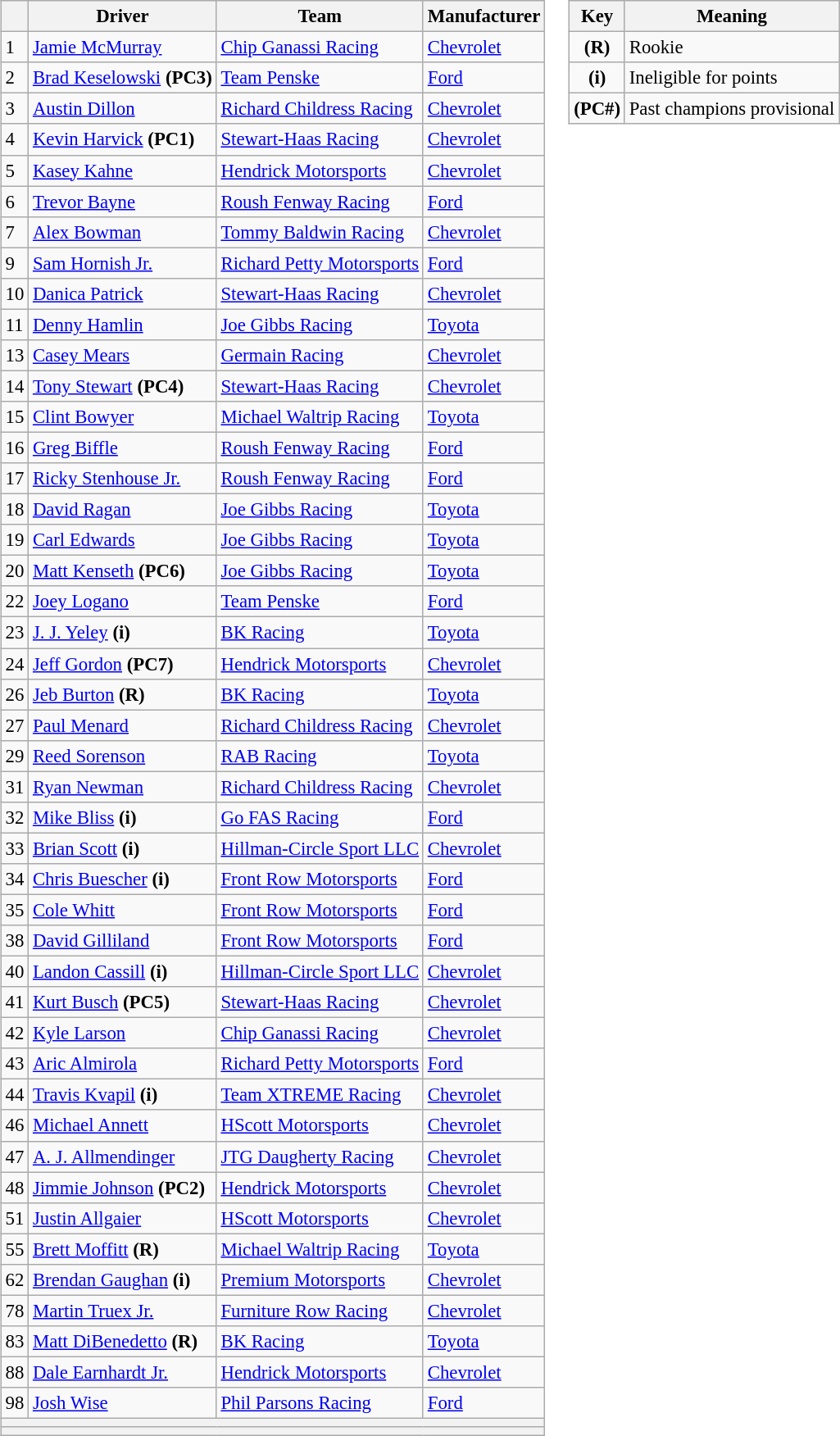<table>
<tr>
<td><br><table class="wikitable" style="font-size:95%">
<tr>
<th></th>
<th>Driver</th>
<th>Team</th>
<th>Manufacturer</th>
</tr>
<tr>
<td>1</td>
<td><a href='#'>Jamie McMurray</a></td>
<td><a href='#'>Chip Ganassi Racing</a></td>
<td><a href='#'>Chevrolet</a></td>
</tr>
<tr>
<td>2</td>
<td><a href='#'>Brad Keselowski</a> <strong>(PC3)</strong></td>
<td><a href='#'>Team Penske</a></td>
<td><a href='#'>Ford</a></td>
</tr>
<tr>
<td>3</td>
<td><a href='#'>Austin Dillon</a></td>
<td><a href='#'>Richard Childress Racing</a></td>
<td><a href='#'>Chevrolet</a></td>
</tr>
<tr>
<td>4</td>
<td><a href='#'>Kevin Harvick</a> <strong>(PC1)</strong></td>
<td><a href='#'>Stewart-Haas Racing</a></td>
<td><a href='#'>Chevrolet</a></td>
</tr>
<tr>
<td>5</td>
<td><a href='#'>Kasey Kahne</a></td>
<td><a href='#'>Hendrick Motorsports</a></td>
<td><a href='#'>Chevrolet</a></td>
</tr>
<tr>
<td>6</td>
<td><a href='#'>Trevor Bayne</a></td>
<td><a href='#'>Roush Fenway Racing</a></td>
<td><a href='#'>Ford</a></td>
</tr>
<tr>
<td>7</td>
<td><a href='#'>Alex Bowman</a></td>
<td><a href='#'>Tommy Baldwin Racing</a></td>
<td><a href='#'>Chevrolet</a></td>
</tr>
<tr>
<td>9</td>
<td><a href='#'>Sam Hornish Jr.</a></td>
<td><a href='#'>Richard Petty Motorsports</a></td>
<td><a href='#'>Ford</a></td>
</tr>
<tr>
<td>10</td>
<td><a href='#'>Danica Patrick</a></td>
<td><a href='#'>Stewart-Haas Racing</a></td>
<td><a href='#'>Chevrolet</a></td>
</tr>
<tr>
<td>11</td>
<td><a href='#'>Denny Hamlin</a></td>
<td><a href='#'>Joe Gibbs Racing</a></td>
<td><a href='#'>Toyota</a></td>
</tr>
<tr>
<td>13</td>
<td><a href='#'>Casey Mears</a></td>
<td><a href='#'>Germain Racing</a></td>
<td><a href='#'>Chevrolet</a></td>
</tr>
<tr>
<td>14</td>
<td><a href='#'>Tony Stewart</a> <strong>(PC4)</strong></td>
<td><a href='#'>Stewart-Haas Racing</a></td>
<td><a href='#'>Chevrolet</a></td>
</tr>
<tr>
<td>15</td>
<td><a href='#'>Clint Bowyer</a></td>
<td><a href='#'>Michael Waltrip Racing</a></td>
<td><a href='#'>Toyota</a></td>
</tr>
<tr>
<td>16</td>
<td><a href='#'>Greg Biffle</a></td>
<td><a href='#'>Roush Fenway Racing</a></td>
<td><a href='#'>Ford</a></td>
</tr>
<tr>
<td>17</td>
<td><a href='#'>Ricky Stenhouse Jr.</a></td>
<td><a href='#'>Roush Fenway Racing</a></td>
<td><a href='#'>Ford</a></td>
</tr>
<tr>
<td>18</td>
<td><a href='#'>David Ragan</a></td>
<td><a href='#'>Joe Gibbs Racing</a></td>
<td><a href='#'>Toyota</a></td>
</tr>
<tr>
<td>19</td>
<td><a href='#'>Carl Edwards</a></td>
<td><a href='#'>Joe Gibbs Racing</a></td>
<td><a href='#'>Toyota</a></td>
</tr>
<tr>
<td>20</td>
<td><a href='#'>Matt Kenseth</a> <strong>(PC6)</strong></td>
<td><a href='#'>Joe Gibbs Racing</a></td>
<td><a href='#'>Toyota</a></td>
</tr>
<tr>
<td>22</td>
<td><a href='#'>Joey Logano</a></td>
<td><a href='#'>Team Penske</a></td>
<td><a href='#'>Ford</a></td>
</tr>
<tr>
<td>23</td>
<td><a href='#'>J. J. Yeley</a> <strong>(i)</strong></td>
<td><a href='#'>BK Racing</a></td>
<td><a href='#'>Toyota</a></td>
</tr>
<tr>
<td>24</td>
<td><a href='#'>Jeff Gordon</a> <strong>(PC7)</strong></td>
<td><a href='#'>Hendrick Motorsports</a></td>
<td><a href='#'>Chevrolet</a></td>
</tr>
<tr>
<td>26</td>
<td><a href='#'>Jeb Burton</a> <strong>(R)</strong></td>
<td><a href='#'>BK Racing</a></td>
<td><a href='#'>Toyota</a></td>
</tr>
<tr>
<td>27</td>
<td><a href='#'>Paul Menard</a></td>
<td><a href='#'>Richard Childress Racing</a></td>
<td><a href='#'>Chevrolet</a></td>
</tr>
<tr>
<td>29</td>
<td><a href='#'>Reed Sorenson</a></td>
<td><a href='#'>RAB Racing</a></td>
<td><a href='#'>Toyota</a></td>
</tr>
<tr>
<td>31</td>
<td><a href='#'>Ryan Newman</a></td>
<td><a href='#'>Richard Childress Racing</a></td>
<td><a href='#'>Chevrolet</a></td>
</tr>
<tr>
<td>32</td>
<td><a href='#'>Mike Bliss</a> <strong>(i)</strong></td>
<td><a href='#'>Go FAS Racing</a></td>
<td><a href='#'>Ford</a></td>
</tr>
<tr>
<td>33</td>
<td><a href='#'>Brian Scott</a> <strong>(i)</strong></td>
<td><a href='#'>Hillman-Circle Sport LLC</a></td>
<td><a href='#'>Chevrolet</a></td>
</tr>
<tr>
<td>34</td>
<td><a href='#'>Chris Buescher</a> <strong>(i)</strong></td>
<td><a href='#'>Front Row Motorsports</a></td>
<td><a href='#'>Ford</a></td>
</tr>
<tr>
<td>35</td>
<td><a href='#'>Cole Whitt</a></td>
<td><a href='#'>Front Row Motorsports</a></td>
<td><a href='#'>Ford</a></td>
</tr>
<tr>
<td>38</td>
<td><a href='#'>David Gilliland</a></td>
<td><a href='#'>Front Row Motorsports</a></td>
<td><a href='#'>Ford</a></td>
</tr>
<tr>
<td>40</td>
<td><a href='#'>Landon Cassill</a> <strong>(i)</strong></td>
<td><a href='#'>Hillman-Circle Sport LLC</a></td>
<td><a href='#'>Chevrolet</a></td>
</tr>
<tr>
<td>41</td>
<td><a href='#'>Kurt Busch</a> <strong>(PC5)</strong></td>
<td><a href='#'>Stewart-Haas Racing</a></td>
<td><a href='#'>Chevrolet</a></td>
</tr>
<tr>
<td>42</td>
<td><a href='#'>Kyle Larson</a></td>
<td><a href='#'>Chip Ganassi Racing</a></td>
<td><a href='#'>Chevrolet</a></td>
</tr>
<tr>
<td>43</td>
<td><a href='#'>Aric Almirola</a></td>
<td><a href='#'>Richard Petty Motorsports</a></td>
<td><a href='#'>Ford</a></td>
</tr>
<tr>
<td>44</td>
<td><a href='#'>Travis Kvapil</a> <strong>(i)</strong></td>
<td><a href='#'>Team XTREME Racing</a></td>
<td><a href='#'>Chevrolet</a></td>
</tr>
<tr>
<td>46</td>
<td><a href='#'>Michael Annett</a></td>
<td><a href='#'>HScott Motorsports</a></td>
<td><a href='#'>Chevrolet</a></td>
</tr>
<tr>
<td>47</td>
<td><a href='#'>A. J. Allmendinger</a></td>
<td><a href='#'>JTG Daugherty Racing</a></td>
<td><a href='#'>Chevrolet</a></td>
</tr>
<tr>
<td>48</td>
<td><a href='#'>Jimmie Johnson</a> <strong>(PC2)</strong></td>
<td><a href='#'>Hendrick Motorsports</a></td>
<td><a href='#'>Chevrolet</a></td>
</tr>
<tr>
<td>51</td>
<td><a href='#'>Justin Allgaier</a></td>
<td><a href='#'>HScott Motorsports</a></td>
<td><a href='#'>Chevrolet</a></td>
</tr>
<tr>
<td>55</td>
<td><a href='#'>Brett Moffitt</a> <strong>(R)</strong></td>
<td><a href='#'>Michael Waltrip Racing</a></td>
<td><a href='#'>Toyota</a></td>
</tr>
<tr>
<td>62</td>
<td><a href='#'>Brendan Gaughan</a> <strong>(i)</strong></td>
<td><a href='#'>Premium Motorsports</a></td>
<td><a href='#'>Chevrolet</a></td>
</tr>
<tr>
<td>78</td>
<td><a href='#'>Martin Truex Jr.</a></td>
<td><a href='#'>Furniture Row Racing</a></td>
<td><a href='#'>Chevrolet</a></td>
</tr>
<tr>
<td>83</td>
<td><a href='#'>Matt DiBenedetto</a> <strong>(R)</strong></td>
<td><a href='#'>BK Racing</a></td>
<td><a href='#'>Toyota</a></td>
</tr>
<tr>
<td>88</td>
<td><a href='#'>Dale Earnhardt Jr.</a></td>
<td><a href='#'>Hendrick Motorsports</a></td>
<td><a href='#'>Chevrolet</a></td>
</tr>
<tr>
<td>98</td>
<td><a href='#'>Josh Wise</a></td>
<td><a href='#'>Phil Parsons Racing</a></td>
<td><a href='#'>Ford</a></td>
</tr>
<tr>
<th colspan="4"></th>
</tr>
<tr>
<th colspan="4"></th>
</tr>
</table>
</td>
<td valign="top"><br><table align="right" class="wikitable" style="font-size: 95%;">
<tr>
<th>Key</th>
<th>Meaning</th>
</tr>
<tr>
<td align="center"><strong>(R)</strong></td>
<td>Rookie</td>
</tr>
<tr>
<td align="center"><strong>(i)</strong></td>
<td>Ineligible for points</td>
</tr>
<tr>
<td align="center"><strong>(PC#)</strong></td>
<td>Past champions provisional</td>
</tr>
</table>
</td>
</tr>
</table>
